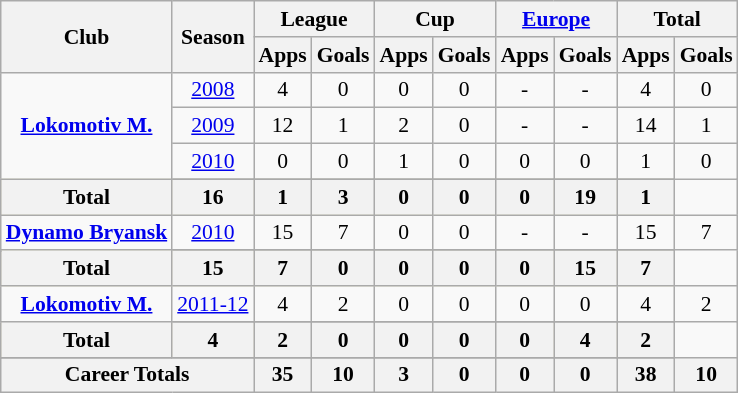<table class="wikitable" style="font-size:90%; text-align: center;">
<tr>
<th rowspan="2">Club</th>
<th rowspan="2">Season</th>
<th colspan="2">League</th>
<th colspan="2">Cup</th>
<th colspan="2"><a href='#'>Europe</a></th>
<th colspan="2">Total</th>
</tr>
<tr>
<th>Apps</th>
<th>Goals</th>
<th>Apps</th>
<th>Goals</th>
<th>Apps</th>
<th>Goals</th>
<th>Apps</th>
<th>Goals</th>
</tr>
<tr>
<td rowspan="4" style="vertical-align:center;"><strong><a href='#'>Lokomotiv M.</a></strong></td>
<td><a href='#'>2008</a></td>
<td>4</td>
<td>0</td>
<td>0</td>
<td>0</td>
<td>-</td>
<td>-</td>
<td>4</td>
<td>0</td>
</tr>
<tr style="text-align:center;">
<td><a href='#'>2009</a></td>
<td>12</td>
<td>1</td>
<td>2</td>
<td>0</td>
<td>-</td>
<td>-</td>
<td>14</td>
<td>1</td>
</tr>
<tr style="text-align:center;">
<td><a href='#'>2010</a></td>
<td>0</td>
<td>0</td>
<td>1</td>
<td>0</td>
<td>0</td>
<td>0</td>
<td>1</td>
<td>0</td>
</tr>
<tr style="text-align:center;">
</tr>
<tr style="background:lemonchiffon">
<th>Total</th>
<th>16</th>
<th>1</th>
<th>3</th>
<th>0</th>
<th>0</th>
<th>0</th>
<th>19</th>
<th>1</th>
</tr>
<tr style="text-align:center;">
<td rowspan="2" style="vertical-align:center;"><strong><a href='#'>Dynamo Bryansk</a></strong></td>
<td><a href='#'>2010</a></td>
<td>15</td>
<td>7</td>
<td>0</td>
<td>0</td>
<td>-</td>
<td>-</td>
<td>15</td>
<td>7</td>
</tr>
<tr style="text-align:center;">
</tr>
<tr style="background:lemonchiffon">
<th>Total</th>
<th>15</th>
<th>7</th>
<th>0</th>
<th>0</th>
<th>0</th>
<th>0</th>
<th>15</th>
<th>7</th>
</tr>
<tr style="text-align:center;">
<td rowspan="2" style="vertical-align:center;"><strong><a href='#'>Lokomotiv M.</a></strong></td>
<td><a href='#'>2011-12</a></td>
<td>4</td>
<td>2</td>
<td>0</td>
<td>0</td>
<td>0</td>
<td>0</td>
<td>4</td>
<td>2</td>
</tr>
<tr style="text-align:center;">
</tr>
<tr style="background:lemonchiffon">
<th>Total</th>
<th>4</th>
<th>2</th>
<th>0</th>
<th>0</th>
<th>0</th>
<th>0</th>
<th>4</th>
<th>2</th>
</tr>
<tr style="text-align:center;">
</tr>
<tr>
<th colspan="2">Career Totals</th>
<th>35</th>
<th>10</th>
<th>3</th>
<th>0</th>
<th>0</th>
<th>0</th>
<th>38</th>
<th>10</th>
</tr>
</table>
